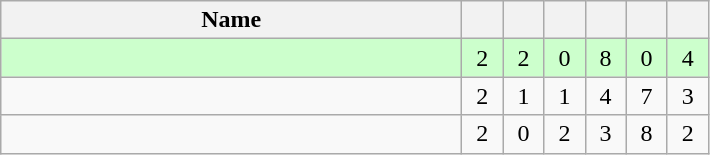<table class=wikitable style="text-align:center">
<tr>
<th width=300>Name</th>
<th width=20></th>
<th width=20></th>
<th width=20></th>
<th width=20></th>
<th width=20></th>
<th width=20></th>
</tr>
<tr style="background-color:#ccffcc;">
<td style="text-align:left;"></td>
<td>2</td>
<td>2</td>
<td>0</td>
<td>8</td>
<td>0</td>
<td>4</td>
</tr>
<tr>
<td style="text-align:left;"></td>
<td>2</td>
<td>1</td>
<td>1</td>
<td>4</td>
<td>7</td>
<td>3</td>
</tr>
<tr>
<td style="text-align:left;"></td>
<td>2</td>
<td>0</td>
<td>2</td>
<td>3</td>
<td>8</td>
<td>2</td>
</tr>
</table>
